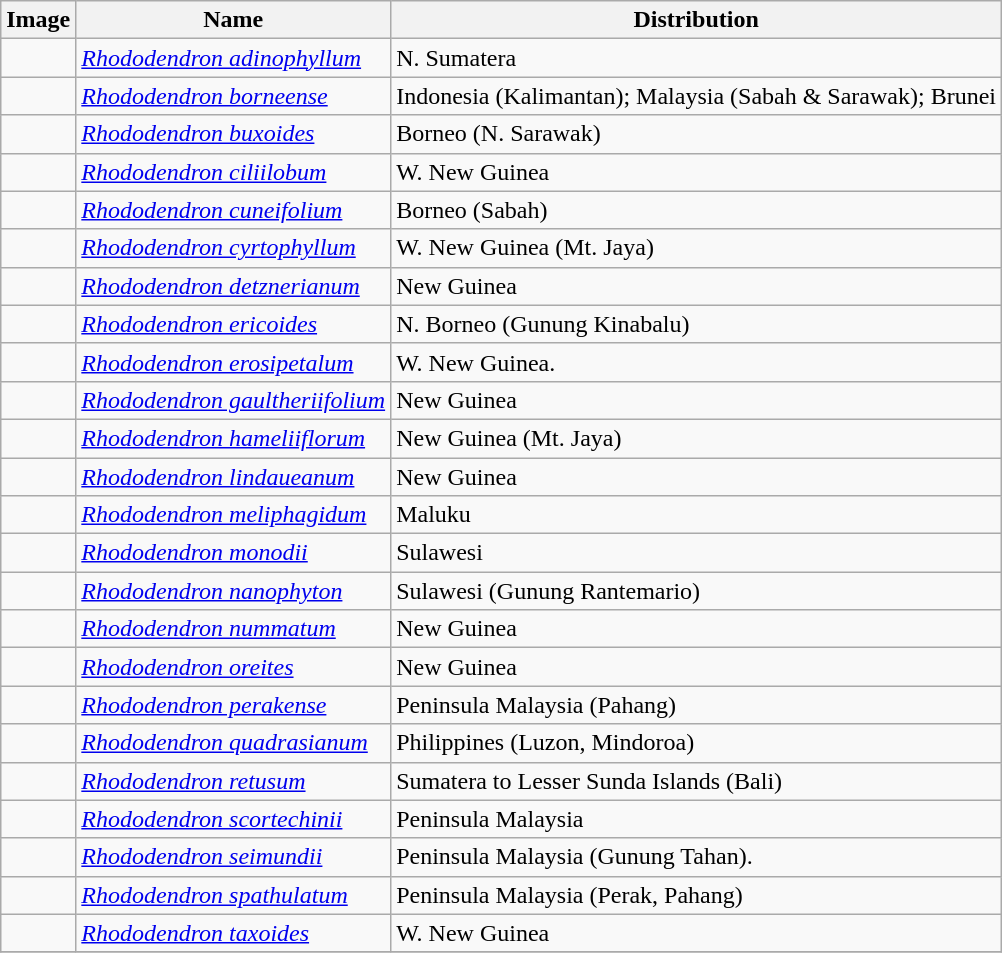<table class="wikitable collapsible">
<tr>
<th>Image</th>
<th>Name</th>
<th>Distribution</th>
</tr>
<tr>
<td></td>
<td><em><a href='#'>Rhododendron adinophyllum</a></em> </td>
<td>N. Sumatera</td>
</tr>
<tr>
<td></td>
<td><em><a href='#'>Rhododendron borneense</a></em> </td>
<td>Indonesia (Kalimantan); Malaysia (Sabah & Sarawak); Brunei</td>
</tr>
<tr>
<td></td>
<td><em><a href='#'>Rhododendron buxoides</a></em> </td>
<td>Borneo (N. Sarawak)</td>
</tr>
<tr>
<td></td>
<td><em><a href='#'>Rhododendron ciliilobum</a></em> </td>
<td>W. New Guinea</td>
</tr>
<tr>
<td></td>
<td><em><a href='#'>Rhododendron cuneifolium</a></em> </td>
<td>Borneo (Sabah)</td>
</tr>
<tr>
<td></td>
<td><em><a href='#'>Rhododendron cyrtophyllum</a></em> </td>
<td>W. New Guinea (Mt. Jaya)</td>
</tr>
<tr>
<td></td>
<td><em><a href='#'>Rhododendron detznerianum</a></em> </td>
<td>New Guinea</td>
</tr>
<tr>
<td></td>
<td><em><a href='#'>Rhododendron ericoides</a></em> </td>
<td>N. Borneo (Gunung Kinabalu)</td>
</tr>
<tr>
<td></td>
<td><em><a href='#'>Rhododendron erosipetalum</a></em> </td>
<td>W. New Guinea.</td>
</tr>
<tr>
<td></td>
<td><em><a href='#'>Rhododendron gaultheriifolium</a></em> </td>
<td>New Guinea</td>
</tr>
<tr>
<td></td>
<td><em><a href='#'>Rhododendron hameliiflorum</a></em> </td>
<td>New Guinea (Mt. Jaya)</td>
</tr>
<tr>
<td></td>
<td><em><a href='#'>Rhododendron lindaueanum</a></em> </td>
<td>New Guinea</td>
</tr>
<tr>
<td></td>
<td><em><a href='#'>Rhododendron meliphagidum</a></em> </td>
<td>Maluku</td>
</tr>
<tr>
<td></td>
<td><em><a href='#'>Rhododendron monodii</a></em> </td>
<td>Sulawesi</td>
</tr>
<tr>
<td></td>
<td><em><a href='#'>Rhododendron nanophyton</a></em> </td>
<td>Sulawesi (Gunung Rantemario)</td>
</tr>
<tr>
<td></td>
<td><em><a href='#'>Rhododendron nummatum</a></em> </td>
<td>New Guinea</td>
</tr>
<tr>
<td></td>
<td><em><a href='#'>Rhododendron oreites</a></em> </td>
<td>New Guinea</td>
</tr>
<tr>
<td></td>
<td><em><a href='#'>Rhododendron perakense</a></em> </td>
<td>Peninsula Malaysia (Pahang)</td>
</tr>
<tr>
<td></td>
<td><em><a href='#'>Rhododendron quadrasianum</a></em> </td>
<td>Philippines (Luzon, Mindoroa)</td>
</tr>
<tr>
<td></td>
<td><em><a href='#'>Rhododendron retusum</a></em> </td>
<td>Sumatera to Lesser Sunda Islands (Bali)</td>
</tr>
<tr>
<td></td>
<td><em><a href='#'>Rhododendron scortechinii</a></em> </td>
<td>Peninsula Malaysia</td>
</tr>
<tr>
<td></td>
<td><em><a href='#'>Rhododendron seimundii</a></em> </td>
<td>Peninsula Malaysia (Gunung Tahan).</td>
</tr>
<tr>
<td></td>
<td><em><a href='#'>Rhododendron spathulatum</a></em> </td>
<td>Peninsula Malaysia (Perak, Pahang)</td>
</tr>
<tr>
<td></td>
<td><em><a href='#'>Rhododendron taxoides</a></em> </td>
<td>W. New Guinea</td>
</tr>
<tr>
</tr>
</table>
